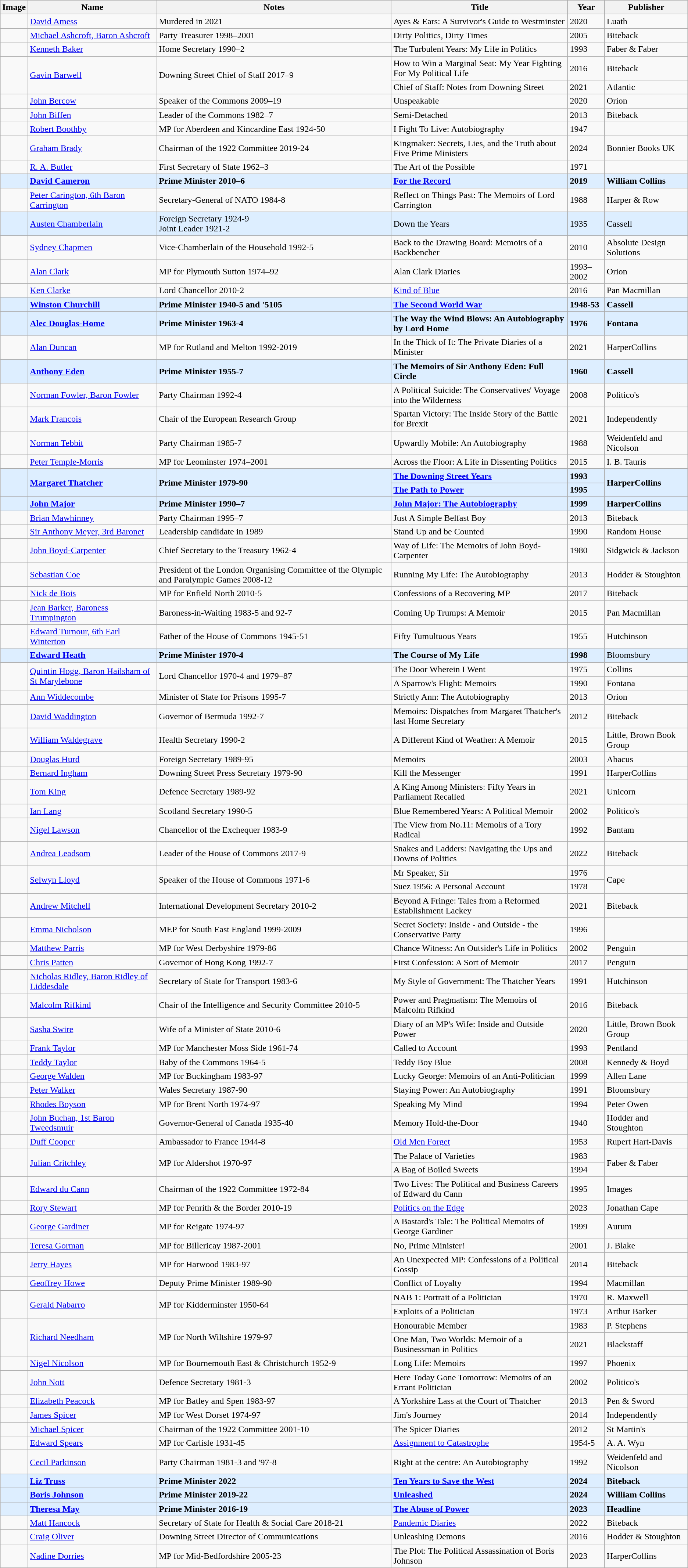<table class="wikitable sortable" style="font-size: 100%;">
<tr>
<th>Image</th>
<th>Name</th>
<th>Notes</th>
<th>Title</th>
<th>Year</th>
<th>Publisher</th>
</tr>
<tr>
<td></td>
<td><a href='#'>David Amess</a></td>
<td>Murdered in 2021</td>
<td>Ayes & Ears: A Survivor's Guide to Westminster</td>
<td>2020</td>
<td>Luath</td>
</tr>
<tr>
<td></td>
<td><a href='#'>Michael Ashcroft, Baron Ashcroft</a></td>
<td>Party Treasurer 1998–2001</td>
<td>Dirty Politics, Dirty Times</td>
<td>2005</td>
<td>Biteback</td>
</tr>
<tr>
<td></td>
<td><a href='#'>Kenneth Baker</a></td>
<td>Home Secretary 1990–2</td>
<td>The Turbulent Years: My Life in Politics</td>
<td>1993</td>
<td>Faber & Faber</td>
</tr>
<tr>
<td rowspan=2></td>
<td rowspan=2><a href='#'>Gavin Barwell</a></td>
<td rowspan=2>Downing Street Chief of Staff 2017–9</td>
<td>How to Win a Marginal Seat: My Year Fighting For My Political Life</td>
<td>2016</td>
<td>Biteback</td>
</tr>
<tr>
<td>Chief of Staff: Notes from Downing Street</td>
<td>2021</td>
<td>Atlantic</td>
</tr>
<tr>
<td></td>
<td><a href='#'>John Bercow</a></td>
<td>Speaker of the Commons 2009–19</td>
<td>Unspeakable</td>
<td>2020</td>
<td>Orion</td>
</tr>
<tr>
<td></td>
<td><a href='#'>John Biffen</a></td>
<td>Leader of the Commons 1982–7</td>
<td>Semi-Detached</td>
<td>2013</td>
<td>Biteback</td>
</tr>
<tr>
<td></td>
<td><a href='#'>Robert Boothby</a></td>
<td>MP for Aberdeen and Kincardine East 1924-50</td>
<td>I Fight To Live: Autobiography</td>
<td>1947</td>
<td></td>
</tr>
<tr>
<td></td>
<td><a href='#'>Graham Brady</a></td>
<td>Chairman of the 1922 Committee 2019-24</td>
<td>Kingmaker: Secrets, Lies, and the Truth about Five Prime Ministers</td>
<td>2024</td>
<td>Bonnier Books UK</td>
</tr>
<tr>
<td></td>
<td><a href='#'>R. A. Butler</a></td>
<td>First Secretary of State 1962–3</td>
<td>The Art of the Possible</td>
<td>1971</td>
<td></td>
</tr>
<tr style="background:#ddeeff">
<td></td>
<td><strong><a href='#'>David Cameron</a></strong></td>
<td><strong>Prime Minister 2010–6</strong></td>
<td><strong><a href='#'>For the Record</a></strong></td>
<td><strong>2019</strong></td>
<td><strong>William Collins</strong></td>
</tr>
<tr>
<td></td>
<td><a href='#'>Peter Carington, 6th Baron Carrington</a></td>
<td>Secretary-General of NATO 1984-8</td>
<td>Reflect on Things Past: The Memoirs of Lord Carrington</td>
<td>1988</td>
<td>Harper & Row</td>
</tr>
<tr style="background:#ddeeff">
<td></td>
<td><a href='#'>Austen Chamberlain</a></td>
<td>Foreign Secretary 1924-9<br>Joint Leader 1921-2</td>
<td>Down the Years</td>
<td>1935</td>
<td>Cassell</td>
</tr>
<tr>
<td></td>
<td><a href='#'>Sydney Chapmen</a></td>
<td>Vice-Chamberlain of the Household 1992-5</td>
<td>Back to the Drawing Board: Memoirs of a Backbencher</td>
<td>2010</td>
<td>Absolute Design Solutions</td>
</tr>
<tr>
<td></td>
<td><a href='#'>Alan Clark</a></td>
<td>MP for Plymouth Sutton 1974–92</td>
<td>Alan Clark Diaries</td>
<td>1993–2002</td>
<td>Orion</td>
</tr>
<tr>
<td></td>
<td><a href='#'>Ken Clarke</a></td>
<td>Lord Chancellor 2010-2</td>
<td><a href='#'>Kind of Blue</a></td>
<td>2016</td>
<td>Pan Macmillan</td>
</tr>
<tr style="background:#ddeeff">
<td></td>
<td><strong><a href='#'>Winston Churchill</a></strong></td>
<td><strong>Prime Minister 1940-5 and '5105</strong></td>
<td><strong><a href='#'>The Second World War</a></strong></td>
<td><strong>1948-53</strong></td>
<td><strong>Cassell</strong></td>
</tr>
<tr style="background:#ddeeff">
<td></td>
<td><strong><a href='#'>Alec Douglas-Home</a></strong></td>
<td><strong>Prime Minister 1963-4</strong></td>
<td><strong>The Way the Wind Blows: An Autobiography by Lord Home</strong></td>
<td><strong>1976</strong></td>
<td><strong>Fontana</strong></td>
</tr>
<tr>
<td></td>
<td><a href='#'>Alan Duncan</a></td>
<td>MP for Rutland and Melton 1992-2019</td>
<td>In the Thick of It: The Private Diaries of a Minister</td>
<td>2021</td>
<td>HarperCollins</td>
</tr>
<tr style="background:#ddeeff">
<td></td>
<td><strong><a href='#'>Anthony Eden</a></strong></td>
<td><strong>Prime Minister 1955-7</strong></td>
<td><strong>The Memoirs of Sir Anthony Eden: Full Circle</strong></td>
<td><strong>1960</strong></td>
<td><strong>Cassell</strong></td>
</tr>
<tr>
<td></td>
<td><a href='#'>Norman Fowler, Baron Fowler</a></td>
<td>Party Chairman 1992-4</td>
<td>A Political Suicide: The Conservatives' Voyage into the Wilderness</td>
<td>2008</td>
<td>Politico's</td>
</tr>
<tr>
<td></td>
<td><a href='#'>Mark Francois</a></td>
<td>Chair of the European Research Group</td>
<td>Spartan Victory: The Inside Story of the Battle for Brexit</td>
<td>2021</td>
<td>Independently</td>
</tr>
<tr>
<td></td>
<td><a href='#'>Norman Tebbit</a></td>
<td>Party Chairman 1985-7</td>
<td>Upwardly Mobile: An Autobiography</td>
<td>1988</td>
<td>Weidenfeld and Nicolson</td>
</tr>
<tr>
<td></td>
<td><a href='#'>Peter Temple-Morris</a></td>
<td>MP for Leominster 1974–2001</td>
<td>Across the Floor: A Life in Dissenting Politics</td>
<td>2015</td>
<td>I. B. Tauris</td>
</tr>
<tr style="background:#ddeeff">
<td rowspan=2></td>
<td rowspan=2><strong><a href='#'>Margaret Thatcher</a></strong></td>
<td rowspan=2><strong>Prime Minister 1979-90</strong></td>
<td><strong><a href='#'>The Downing Street Years</a></strong></td>
<td><strong>1993</strong></td>
<td rowspan=2><strong>HarperCollins</strong></td>
</tr>
<tr style="background:#ddeeff">
<td><strong><a href='#'>The Path to Power</a></strong></td>
<td><strong>1995</strong></td>
</tr>
<tr style="background:#ddeeff">
<td></td>
<td><strong><a href='#'>John Major</a></strong></td>
<td><strong>Prime Minister 1990–7</strong></td>
<td><strong><a href='#'>John Major: The Autobiography</a></strong></td>
<td><strong>1999</strong></td>
<td><strong>HarperCollins</strong></td>
</tr>
<tr>
<td></td>
<td><a href='#'>Brian Mawhinney</a></td>
<td>Party Chairman 1995–7</td>
<td>Just A Simple Belfast Boy</td>
<td>2013</td>
<td>Biteback</td>
</tr>
<tr>
<td></td>
<td><a href='#'>Sir Anthony Meyer, 3rd Baronet</a></td>
<td>Leadership candidate in 1989</td>
<td>Stand Up and be Counted</td>
<td>1990</td>
<td>Random House</td>
</tr>
<tr>
<td></td>
<td><a href='#'>John Boyd-Carpenter</a></td>
<td>Chief Secretary to the Treasury 1962-4</td>
<td>Way of Life: The Memoirs of John Boyd-Carpenter</td>
<td>1980</td>
<td>Sidgwick & Jackson</td>
</tr>
<tr>
<td></td>
<td><a href='#'>Sebastian Coe</a></td>
<td>President of the London Organising Committee of the Olympic and Paralympic Games 2008-12</td>
<td>Running My Life: The Autobiography</td>
<td>2013</td>
<td>Hodder & Stoughton</td>
</tr>
<tr>
<td></td>
<td><a href='#'>Nick de Bois</a></td>
<td>MP for Enfield North 2010-5</td>
<td>Confessions of a Recovering MP</td>
<td>2017</td>
<td>Biteback</td>
</tr>
<tr>
<td></td>
<td><a href='#'>Jean Barker, Baroness Trumpington</a></td>
<td>Baroness-in-Waiting 1983-5 and 92-7</td>
<td>Coming Up Trumps: A Memoir</td>
<td>2015</td>
<td>Pan Macmillan</td>
</tr>
<tr>
<td></td>
<td><a href='#'>Edward Turnour, 6th Earl Winterton</a></td>
<td>Father of the House of Commons 1945-51</td>
<td>Fifty Tumultuous Years</td>
<td>1955</td>
<td>Hutchinson</td>
</tr>
<tr style="background:#ddeeff">
<td></td>
<td><strong><a href='#'>Edward Heath</a></strong></td>
<td><strong>Prime Minister 1970-4</strong></td>
<td><strong>The Course of My Life</strong></td>
<td><strong>1998</strong></td>
<td>Bloomsbury</td>
</tr>
<tr>
<td rowspan=2></td>
<td rowspan=2><a href='#'>Quintin Hogg, Baron Hailsham of St Marylebone</a></td>
<td rowspan=2>Lord Chancellor 1970-4 and 1979–87</td>
<td>The Door Wherein I Went</td>
<td>1975</td>
<td>Collins</td>
</tr>
<tr>
<td>A Sparrow's Flight: Memoirs</td>
<td>1990</td>
<td>Fontana</td>
</tr>
<tr>
<td></td>
<td><a href='#'>Ann Widdecombe</a></td>
<td>Minister of State for Prisons 1995-7</td>
<td>Strictly Ann: The Autobiography</td>
<td>2013</td>
<td>Orion</td>
</tr>
<tr>
<td></td>
<td><a href='#'>David Waddington</a></td>
<td>Governor of Bermuda 1992-7</td>
<td>Memoirs: Dispatches from Margaret Thatcher's last Home Secretary</td>
<td>2012</td>
<td>Biteback</td>
</tr>
<tr>
<td></td>
<td><a href='#'>William Waldegrave</a></td>
<td>Health Secretary 1990-2</td>
<td>A Different Kind of Weather: A Memoir</td>
<td>2015</td>
<td>Little, Brown Book Group</td>
</tr>
<tr>
<td></td>
<td><a href='#'>Douglas Hurd</a></td>
<td>Foreign Secretary 1989-95</td>
<td>Memoirs</td>
<td>2003</td>
<td>Abacus</td>
</tr>
<tr>
<td></td>
<td><a href='#'>Bernard Ingham</a></td>
<td>Downing Street Press Secretary 1979-90</td>
<td>Kill the Messenger</td>
<td>1991</td>
<td>HarperCollins</td>
</tr>
<tr>
<td></td>
<td><a href='#'>Tom King</a></td>
<td>Defence Secretary 1989-92</td>
<td>A King Among Ministers: Fifty Years in Parliament Recalled</td>
<td>2021</td>
<td>Unicorn</td>
</tr>
<tr>
<td></td>
<td><a href='#'>Ian Lang</a></td>
<td>Scotland Secretary 1990-5</td>
<td>Blue Remembered Years: A Political Memoir</td>
<td>2002</td>
<td>Politico's</td>
</tr>
<tr>
<td></td>
<td><a href='#'>Nigel Lawson</a></td>
<td>Chancellor of the Exchequer 1983-9</td>
<td>The View from No.11: Memoirs of a Tory Radical</td>
<td>1992</td>
<td>Bantam</td>
</tr>
<tr>
<td></td>
<td><a href='#'>Andrea Leadsom</a></td>
<td>Leader of the House of Commons 2017-9</td>
<td>Snakes and Ladders: Navigating the Ups and Downs of Politics</td>
<td>2022</td>
<td>Biteback</td>
</tr>
<tr>
<td rowspan=2></td>
<td rowspan=2><a href='#'>Selwyn Lloyd</a></td>
<td rowspan=2>Speaker of the House of Commons 1971-6</td>
<td>Mr Speaker, Sir</td>
<td>1976</td>
<td rowspan=2>Cape</td>
</tr>
<tr>
<td>Suez 1956: A Personal Account</td>
<td>1978</td>
</tr>
<tr>
<td></td>
<td><a href='#'>Andrew Mitchell</a></td>
<td>International Development Secretary 2010-2</td>
<td>Beyond A Fringe: Tales from a Reformed Establishment Lackey</td>
<td>2021</td>
<td>Biteback</td>
</tr>
<tr>
<td></td>
<td><a href='#'>Emma Nicholson</a></td>
<td>MEP for South East England 1999-2009</td>
<td>Secret Society: Inside - and Outside - the Conservative Party</td>
<td>1996</td>
</tr>
<tr>
<td></td>
<td><a href='#'>Matthew Parris</a></td>
<td>MP for West Derbyshire 1979-86</td>
<td>Chance Witness: An Outsider's Life in Politics</td>
<td>2002</td>
<td>Penguin</td>
</tr>
<tr>
<td></td>
<td><a href='#'>Chris Patten</a></td>
<td>Governor of Hong Kong 1992-7</td>
<td>First Confession: A Sort of Memoir</td>
<td>2017</td>
<td>Penguin</td>
</tr>
<tr>
<td></td>
<td><a href='#'>Nicholas Ridley, Baron Ridley of Liddesdale</a></td>
<td>Secretary of State for Transport 1983-6</td>
<td>My Style of Government: The Thatcher Years</td>
<td>1991</td>
<td>Hutchinson</td>
</tr>
<tr>
<td></td>
<td><a href='#'>Malcolm Rifkind</a></td>
<td>Chair of the Intelligence and Security Committee 2010-5</td>
<td>Power and Pragmatism: The Memoirs of Malcolm Rifkind</td>
<td>2016</td>
<td>Biteback</td>
</tr>
<tr>
<td></td>
<td><a href='#'>Sasha Swire</a></td>
<td>Wife of a Minister of State 2010-6</td>
<td>Diary of an MP's Wife: Inside and Outside Power</td>
<td>2020</td>
<td>Little, Brown Book Group</td>
</tr>
<tr>
<td></td>
<td><a href='#'>Frank Taylor</a></td>
<td>MP for Manchester Moss Side 1961-74</td>
<td>Called to Account</td>
<td>1993</td>
<td>Pentland</td>
</tr>
<tr>
<td></td>
<td><a href='#'>Teddy Taylor</a></td>
<td>Baby of the Commons 1964-5</td>
<td>Teddy Boy Blue</td>
<td>2008</td>
<td>Kennedy & Boyd</td>
</tr>
<tr>
<td></td>
<td><a href='#'>George Walden</a></td>
<td>MP for Buckingham 1983-97</td>
<td>Lucky George: Memoirs of an Anti-Politician</td>
<td>1999</td>
<td>Allen Lane</td>
</tr>
<tr>
<td></td>
<td><a href='#'>Peter Walker</a></td>
<td>Wales Secretary 1987-90</td>
<td>Staying Power: An Autobiography</td>
<td>1991</td>
<td>Bloomsbury</td>
</tr>
<tr>
<td></td>
<td><a href='#'>Rhodes Boyson</a></td>
<td>MP for Brent North 1974-97</td>
<td>Speaking My Mind</td>
<td>1994</td>
<td>Peter Owen</td>
</tr>
<tr>
<td></td>
<td><a href='#'>John Buchan, 1st Baron Tweedsmuir</a></td>
<td>Governor-General of Canada 1935-40</td>
<td>Memory Hold-the-Door</td>
<td>1940</td>
<td>Hodder and Stoughton</td>
</tr>
<tr>
<td></td>
<td><a href='#'>Duff Cooper</a></td>
<td>Ambassador to France 1944-8</td>
<td><a href='#'>Old Men Forget</a></td>
<td>1953</td>
<td>Rupert Hart-Davis</td>
</tr>
<tr>
<td rowspan=2></td>
<td rowspan=2><a href='#'>Julian Critchley</a></td>
<td rowspan=2>MP for Aldershot 1970-97</td>
<td>The Palace of Varieties</td>
<td>1983</td>
<td rowspan=2>Faber & Faber</td>
</tr>
<tr>
<td>A Bag of Boiled Sweets</td>
<td>1994</td>
</tr>
<tr>
<td></td>
<td><a href='#'>Edward du Cann</a></td>
<td>Chairman of the 1922 Committee 1972-84</td>
<td>Two Lives: The Political and Business Careers of Edward du Cann</td>
<td>1995</td>
<td>Images</td>
</tr>
<tr>
<td></td>
<td><a href='#'>Rory Stewart</a></td>
<td>MP for Penrith & the Border 2010-19</td>
<td><a href='#'>Politics on the Edge</a></td>
<td>2023</td>
<td>Jonathan Cape</td>
</tr>
<tr>
<td></td>
<td><a href='#'>George Gardiner</a></td>
<td>MP for Reigate 1974-97</td>
<td>A Bastard's Tale: The Political Memoirs of George Gardiner</td>
<td>1999</td>
<td>Aurum</td>
</tr>
<tr>
<td></td>
<td><a href='#'>Teresa Gorman</a></td>
<td>MP for Billericay 1987-2001</td>
<td>No, Prime Minister!</td>
<td>2001</td>
<td>J. Blake</td>
</tr>
<tr>
<td></td>
<td><a href='#'>Jerry Hayes</a></td>
<td>MP for Harwood 1983-97</td>
<td>An Unexpected MP: Confessions of a Political Gossip</td>
<td>2014</td>
<td>Biteback</td>
</tr>
<tr>
<td></td>
<td><a href='#'>Geoffrey Howe</a></td>
<td>Deputy Prime Minister 1989-90</td>
<td>Conflict of Loyalty</td>
<td>1994</td>
<td>Macmillan</td>
</tr>
<tr>
<td rowspan=2></td>
<td rowspan=2><a href='#'>Gerald Nabarro</a></td>
<td rowspan=2>MP for Kidderminster 1950-64</td>
<td>NAB 1: Portrait of a Politician</td>
<td>1970</td>
<td>R. Maxwell</td>
</tr>
<tr>
<td>Exploits of a Politician</td>
<td>1973</td>
<td>Arthur Barker</td>
</tr>
<tr>
<td rowspan=2></td>
<td rowspan=2><a href='#'>Richard Needham</a></td>
<td rowspan=2>MP for North Wiltshire 1979-97</td>
<td>Honourable Member</td>
<td>1983</td>
<td>P. Stephens</td>
</tr>
<tr>
<td>One Man, Two Worlds: Memoir of a Businessman in Politics</td>
<td>2021</td>
<td>Blackstaff</td>
</tr>
<tr>
<td></td>
<td><a href='#'>Nigel Nicolson</a></td>
<td>MP for Bournemouth East & Christchurch 1952-9</td>
<td>Long Life: Memoirs</td>
<td>1997</td>
<td>Phoenix</td>
</tr>
<tr>
<td></td>
<td><a href='#'>John Nott</a></td>
<td>Defence Secretary 1981-3</td>
<td>Here Today Gone Tomorrow: Memoirs of an Errant Politician</td>
<td>2002</td>
<td>Politico's</td>
</tr>
<tr>
<td></td>
<td><a href='#'>Elizabeth Peacock</a></td>
<td>MP for Batley and Spen 1983-97</td>
<td>A Yorkshire Lass at the Court of Thatcher</td>
<td>2013</td>
<td>Pen & Sword</td>
</tr>
<tr>
<td></td>
<td><a href='#'>James Spicer</a></td>
<td>MP for West Dorset 1974-97</td>
<td>Jim's Journey</td>
<td>2014</td>
<td>Independently</td>
</tr>
<tr>
<td></td>
<td><a href='#'>Michael Spicer</a></td>
<td>Chairman of the 1922 Committee 2001-10</td>
<td>The Spicer Diaries</td>
<td>2012</td>
<td>St Martin's</td>
</tr>
<tr>
<td></td>
<td><a href='#'>Edward Spears</a></td>
<td>MP for Carlisle 1931-45</td>
<td><a href='#'>Assignment to Catastrophe</a></td>
<td>1954-5</td>
<td>A. A. Wyn</td>
</tr>
<tr>
<td></td>
<td><a href='#'>Cecil Parkinson</a></td>
<td>Party Chairman 1981-3 and '97-8</td>
<td>Right at the centre: An Autobiography</td>
<td>1992</td>
<td>Weidenfeld and Nicolson</td>
</tr>
<tr style="background:#ddeeff">
<td></td>
<td><strong><a href='#'>Liz Truss</a></strong></td>
<td><strong>Prime Minister 2022</strong></td>
<td><strong><a href='#'>Ten Years to Save the West</a></strong></td>
<td><strong>2024</strong></td>
<td><strong>Biteback</strong></td>
</tr>
<tr style="background:#ddeeff">
<td></td>
<td><strong><a href='#'>Boris Johnson</a></strong></td>
<td><strong>Prime Minister 2019-22</strong></td>
<td><strong><a href='#'>Unleashed</a></strong></td>
<td><strong>2024</strong></td>
<td><strong>William Collins</strong></td>
</tr>
<tr style="background:#ddeeff">
<td></td>
<td><strong><a href='#'>Theresa May</a></strong></td>
<td><strong>Prime Minister 2016-19</strong></td>
<td><strong><a href='#'>The Abuse of Power</a></strong></td>
<td><strong>2023</strong></td>
<td><strong>Headline</strong></td>
</tr>
<tr>
<td></td>
<td><a href='#'>Matt Hancock</a></td>
<td>Secretary of State for Health & Social Care 2018-21</td>
<td><a href='#'>Pandemic Diaries</a></td>
<td>2022</td>
<td>Biteback</td>
</tr>
<tr>
<td></td>
<td><a href='#'>Craig Oliver</a></td>
<td>Downing Street Director of Communications</td>
<td>Unleashing Demons</td>
<td>2016</td>
<td>Hodder & Stoughton</td>
</tr>
<tr>
<td></td>
<td><a href='#'>Nadine Dorries</a></td>
<td>MP for Mid-Bedfordshire 2005-23</td>
<td>The Plot: The Political Assassination of Boris Johnson</td>
<td>2023</td>
<td>HarperCollins</td>
</tr>
</table>
